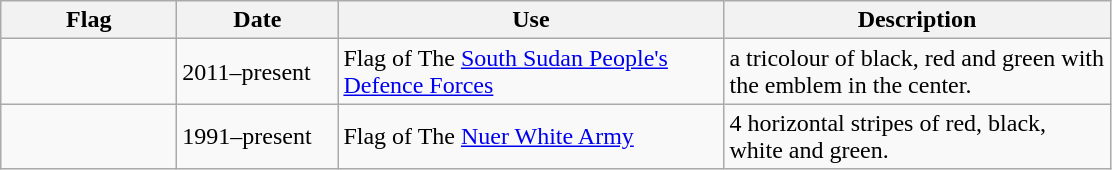<table class="wikitable">
<tr>
<th style="width:110px;">Flag</th>
<th style="width:100px;">Date</th>
<th style="width:250px;">Use</th>
<th style="width:250px;">Description</th>
</tr>
<tr>
<td></td>
<td>2011–present</td>
<td>Flag of The <a href='#'>South Sudan People's Defence Forces</a></td>
<td>a tricolour of black, red and green with the emblem in the center.</td>
</tr>
<tr>
<td></td>
<td>1991–present</td>
<td>Flag of The <a href='#'>Nuer White Army</a></td>
<td>4 horizontal stripes of red, black, white and green.</td>
</tr>
</table>
